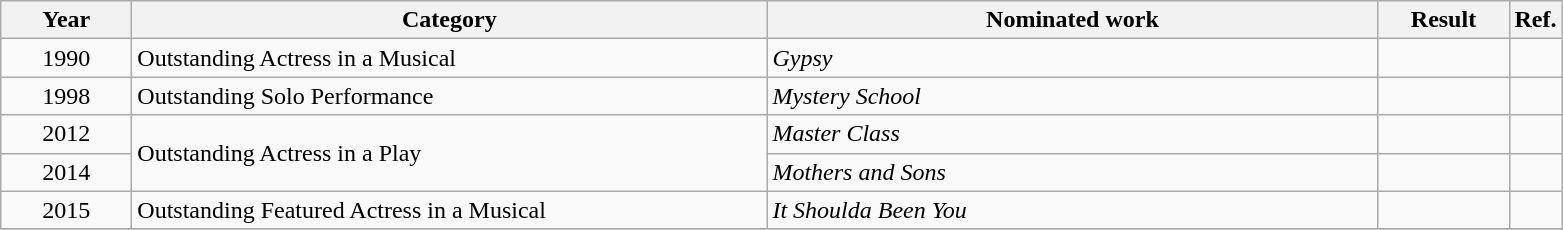<table class=wikitable>
<tr>
<th scope="col" style="width:5em;">Year</th>
<th scope="col" style="width:26em;">Category</th>
<th scope="col" style="width:25em;">Nominated work</th>
<th scope="col" style="width:5em;">Result</th>
<th>Ref.</th>
</tr>
<tr>
<td style="text-align:center;">1990</td>
<td>Outstanding Actress in a Musical</td>
<td><em>Gypsy</em></td>
<td></td>
<td></td>
</tr>
<tr>
<td style="text-align:center;">1998</td>
<td>Outstanding Solo Performance</td>
<td><em>Mystery School</em></td>
<td></td>
<td></td>
</tr>
<tr>
<td style="text-align:center;">2012</td>
<td rowspan=2>Outstanding Actress in a Play</td>
<td><em>Master Class</em></td>
<td></td>
<td></td>
</tr>
<tr>
<td style="text-align:center;">2014</td>
<td><em>Mothers and Sons</em></td>
<td></td>
<td></td>
</tr>
<tr>
<td style="text-align:center;">2015</td>
<td>Outstanding Featured Actress in a Musical</td>
<td><em>It Shoulda Been You</em></td>
<td></td>
<td></td>
</tr>
<tr>
</tr>
</table>
